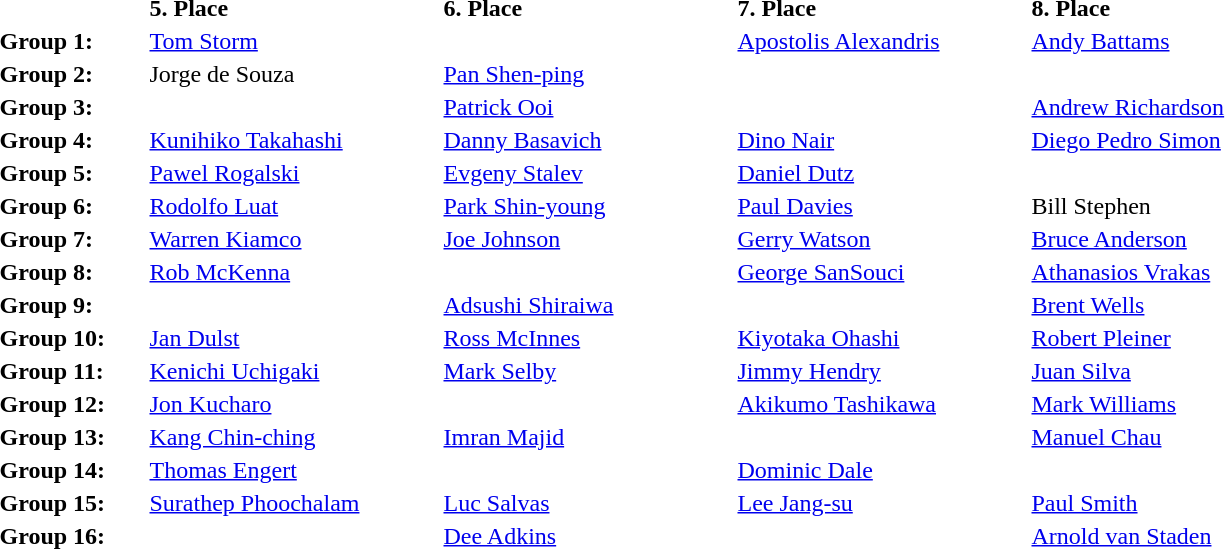<table>
<tr>
<th style="width:6em"></th>
<th style="width:12em" align="left">5. Place</th>
<th style="width:12em" align="left">6. Place</th>
<th style="width:12em" align="left">7. Place</th>
<th style="width:12em" align="left">8. Place</th>
</tr>
<tr>
<td><strong>Group 1:</strong></td>
<td> <a href='#'>Tom Storm</a></td>
<td> </td>
<td> <a href='#'>Apostolis Alexandris</a></td>
<td> <a href='#'>Andy Battams</a></td>
</tr>
<tr>
<td><strong>Group 2:</strong></td>
<td> Jorge de Souza</td>
<td> <a href='#'>Pan Shen-ping</a></td>
<td> </td>
<td> </td>
</tr>
<tr>
<td><strong>Group 3:</strong></td>
<td> </td>
<td> <a href='#'>Patrick Ooi</a></td>
<td> </td>
<td> <a href='#'>Andrew Richardson</a></td>
</tr>
<tr>
<td><strong>Group 4:</strong></td>
<td> <a href='#'>Kunihiko Takahashi</a></td>
<td> <a href='#'>Danny Basavich</a></td>
<td> <a href='#'>Dino Nair</a></td>
<td> <a href='#'>Diego Pedro Simon</a></td>
</tr>
<tr>
<td><strong>Group 5:</strong></td>
<td> <a href='#'>Pawel Rogalski</a></td>
<td> <a href='#'>Evgeny Stalev</a></td>
<td> <a href='#'>Daniel Dutz</a></td>
<td> </td>
</tr>
<tr>
<td><strong>Group 6:</strong></td>
<td> <a href='#'>Rodolfo Luat</a></td>
<td> <a href='#'>Park Shin-young</a></td>
<td> <a href='#'>Paul Davies</a></td>
<td> Bill Stephen</td>
</tr>
<tr>
<td><strong>Group 7:</strong></td>
<td> <a href='#'>Warren Kiamco</a></td>
<td> <a href='#'>Joe Johnson</a></td>
<td> <a href='#'>Gerry Watson</a></td>
<td> <a href='#'>Bruce Anderson</a></td>
</tr>
<tr>
<td><strong>Group 8:</strong></td>
<td> <a href='#'>Rob McKenna</a></td>
<td> </td>
<td> <a href='#'>George SanSouci</a></td>
<td> <a href='#'>Athanasios Vrakas</a></td>
</tr>
<tr>
<td><strong>Group 9:</strong></td>
<td> </td>
<td> <a href='#'>Adsushi Shiraiwa</a></td>
<td> </td>
<td> <a href='#'>Brent Wells</a></td>
</tr>
<tr>
<td><strong>Group 10:</strong></td>
<td> <a href='#'>Jan Dulst</a></td>
<td> <a href='#'>Ross McInnes</a></td>
<td> <a href='#'>Kiyotaka Ohashi</a></td>
<td> <a href='#'>Robert Pleiner</a></td>
</tr>
<tr>
<td><strong>Group 11:</strong></td>
<td> <a href='#'>Kenichi Uchigaki</a></td>
<td> <a href='#'>Mark Selby</a></td>
<td> <a href='#'>Jimmy Hendry</a></td>
<td> <a href='#'>Juan Silva</a></td>
</tr>
<tr>
<td><strong>Group 12:</strong></td>
<td> <a href='#'>Jon Kucharo</a></td>
<td> </td>
<td> <a href='#'>Akikumo Tashikawa</a></td>
<td> <a href='#'>Mark Williams</a></td>
</tr>
<tr>
<td><strong>Group 13:</strong></td>
<td> <a href='#'>Kang Chin-ching</a></td>
<td> <a href='#'>Imran Majid</a></td>
<td> </td>
<td> <a href='#'>Manuel Chau</a></td>
</tr>
<tr>
<td><strong>Group 14:</strong></td>
<td> <a href='#'>Thomas Engert</a></td>
<td> </td>
<td> <a href='#'>Dominic Dale</a></td>
<td> </td>
</tr>
<tr>
<td><strong>Group 15:</strong></td>
<td> <a href='#'>Surathep Phoochalam</a></td>
<td> <a href='#'>Luc Salvas</a></td>
<td> <a href='#'>Lee Jang-su</a></td>
<td> <a href='#'>Paul Smith</a></td>
</tr>
<tr>
<td><strong>Group 16:</strong></td>
<td> </td>
<td> <a href='#'>Dee Adkins</a></td>
<td> </td>
<td> <a href='#'>Arnold van Staden</a></td>
</tr>
</table>
